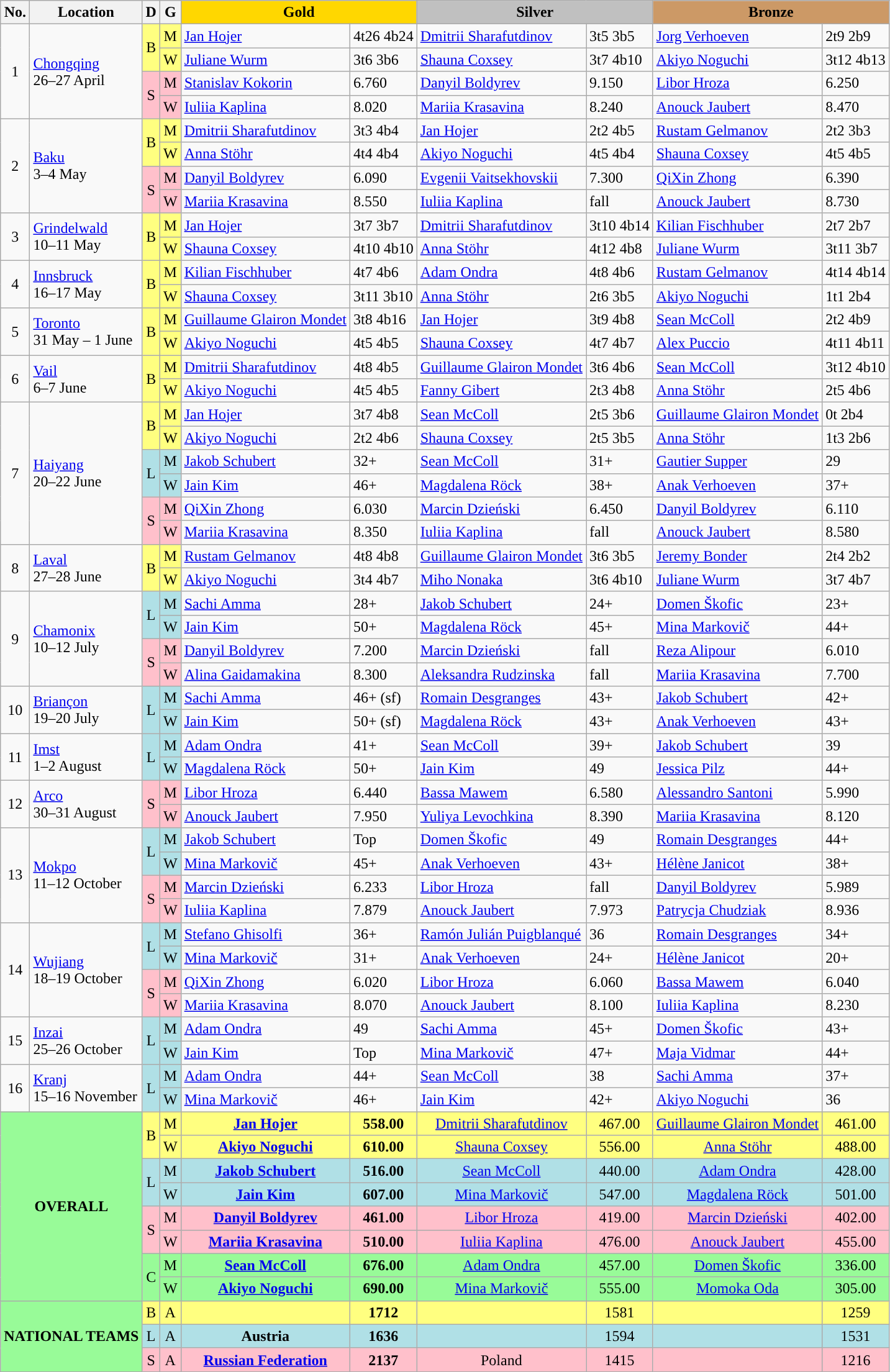<table class="wikitable sortable">
<tr>
<th>No.</th>
<th>Location</th>
<th>D</th>
<th>G</th>
<th colspan="2" style="background: gold">Gold</th>
<th colspan="2" style="background: silver">Silver</th>
<th colspan="2" style="background: #cc9966">Bronze</th>
</tr>
<tr>
<td rowspan=4 align="center">1</td>
<td rowspan=4> <a href='#'>Chongqing</a> <br>26–27 April</td>
<td rowspan=2  align="center" style="background: #ffff80">B</td>
<td align="center" style="background: #ffff80">M</td>
<td> <a href='#'>Jan Hojer</a></td>
<td>4t26 4b24</td>
<td> <a href='#'>Dmitrii Sharafutdinov</a></td>
<td>3t5 3b5</td>
<td> <a href='#'>Jorg Verhoeven</a></td>
<td>2t9 2b9</td>
</tr>
<tr>
<td align="center" style="background: #ffff80">W</td>
<td> <a href='#'>Juliane Wurm</a></td>
<td>3t6 3b6</td>
<td> <a href='#'>Shauna Coxsey</a></td>
<td>3t7 4b10</td>
<td> <a href='#'>Akiyo Noguchi</a></td>
<td>3t12 4b13</td>
</tr>
<tr>
<td rowspan=2 align="center" style="background: Pink">S</td>
<td align="center" style="background: Pink">M</td>
<td> <a href='#'>Stanislav Kokorin</a> <br></td>
<td>6.760</td>
<td> <a href='#'>Danyil Boldyrev</a> <br></td>
<td>9.150</td>
<td> <a href='#'>Libor Hroza</a> <br></td>
<td>6.250</td>
</tr>
<tr>
<td align="center" style="background: Pink">W</td>
<td> <a href='#'>Iuliia Kaplina</a> <br></td>
<td>8.020</td>
<td> <a href='#'>Mariia Krasavina</a> <br></td>
<td>8.240</td>
<td> <a href='#'>Anouck Jaubert</a> <br></td>
<td>8.470</td>
</tr>
<tr>
<td rowspan=4 align="center">2</td>
<td rowspan=4> <a href='#'>Baku</a> <br>3–4 May</td>
<td rowspan=2  align="center" style="background: #ffff80">B</td>
<td align="center" style="background: #ffff80">M</td>
<td> <a href='#'>Dmitrii Sharafutdinov</a> <br></td>
<td>3t3 4b4</td>
<td> <a href='#'>Jan Hojer</a> <br></td>
<td>2t2 4b5</td>
<td> <a href='#'>Rustam Gelmanov</a> <br></td>
<td>2t2 3b3</td>
</tr>
<tr>
<td align="center" style="background: #ffff80">W</td>
<td> <a href='#'>Anna Stöhr</a> <br></td>
<td>4t4 4b4</td>
<td> <a href='#'>Akiyo Noguchi</a> <br></td>
<td>4t5 4b4</td>
<td> <a href='#'>Shauna Coxsey</a> <br></td>
<td>4t5 4b5</td>
</tr>
<tr>
<td rowspan=2 align="center" style="background: Pink">S</td>
<td align="center" style="background: Pink">M</td>
<td> <a href='#'>Danyil Boldyrev</a> <br></td>
<td>6.090</td>
<td> <a href='#'>Evgenii Vaitsekhovskii</a> <br></td>
<td>7.300</td>
<td> <a href='#'>QiXin Zhong</a> <br></td>
<td>6.390</td>
</tr>
<tr>
<td align="center" style="background: Pink">W</td>
<td> <a href='#'>Mariia Krasavina</a> <br></td>
<td>8.550</td>
<td> <a href='#'>Iuliia Kaplina</a> <br></td>
<td>fall</td>
<td> <a href='#'>Anouck Jaubert</a> <br></td>
<td>8.730</td>
</tr>
<tr>
<td rowspan=2 align="center">3</td>
<td rowspan=2> <a href='#'>Grindelwald</a> <br>10–11 May</td>
<td rowspan=2 align="center" style="background: #ffff80">B</td>
<td align="center" style="background: #ffff80">M</td>
<td> <a href='#'>Jan Hojer</a> <br></td>
<td>3t7 3b7</td>
<td> <a href='#'>Dmitrii Sharafutdinov</a> <br></td>
<td>3t10 4b14</td>
<td> <a href='#'>Kilian Fischhuber</a> <br></td>
<td>2t7 2b7</td>
</tr>
<tr>
<td align="center" style="background: #ffff80">W</td>
<td> <a href='#'>Shauna Coxsey</a> <br></td>
<td>4t10 4b10</td>
<td> <a href='#'>Anna Stöhr</a> <br></td>
<td>4t12 4b8</td>
<td> <a href='#'>Juliane Wurm</a> <br></td>
<td>3t11 3b7</td>
</tr>
<tr>
<td rowspan=2 align="center">4</td>
<td rowspan=2> <a href='#'>Innsbruck</a> <br>16–17 May</td>
<td rowspan=2 align="center" style="background: #ffff80">B</td>
<td align="center" style="background: #ffff80">M</td>
<td> <a href='#'>Kilian Fischhuber</a> <br></td>
<td>4t7 4b6</td>
<td> <a href='#'>Adam Ondra</a> <br></td>
<td>4t8 4b6</td>
<td> <a href='#'>Rustam Gelmanov</a> <br></td>
<td>4t14 4b14</td>
</tr>
<tr>
<td align="center" style="background: #ffff80">W</td>
<td> <a href='#'>Shauna Coxsey</a> <br></td>
<td>3t11 3b10</td>
<td> <a href='#'>Anna Stöhr</a> <br></td>
<td>2t6 3b5</td>
<td> <a href='#'>Akiyo Noguchi</a> <br></td>
<td>1t1 2b4</td>
</tr>
<tr>
<td rowspan=2 align="center">5</td>
<td rowspan=2> <a href='#'>Toronto</a> <br>31 May – 1 June</td>
<td rowspan=2 align="center" style="background: #ffff80">B</td>
<td align="center" style="background: #ffff80">M</td>
<td> <a href='#'>Guillaume Glairon Mondet</a> <br></td>
<td>3t8 4b16</td>
<td> <a href='#'>Jan Hojer</a> <br></td>
<td>3t9 4b8</td>
<td> <a href='#'>Sean McColl</a> <br></td>
<td>2t2 4b9</td>
</tr>
<tr>
<td align="center" style="background: #ffff80">W</td>
<td> <a href='#'>Akiyo Noguchi</a> <br></td>
<td>4t5 4b5</td>
<td> <a href='#'>Shauna Coxsey</a> <br></td>
<td>4t7 4b7</td>
<td> <a href='#'>Alex Puccio</a> <br></td>
<td>4t11 4b11</td>
</tr>
<tr>
<td rowspan=2 align="center">6</td>
<td rowspan=2> <a href='#'>Vail</a> <br>6–7 June</td>
<td rowspan=2 align="center" style="background: #ffff80">B</td>
<td align="center" style="background: #ffff80">M</td>
<td> <a href='#'>Dmitrii Sharafutdinov</a> <br></td>
<td>4t8 4b5</td>
<td> <a href='#'>Guillaume Glairon Mondet</a> <br></td>
<td>3t6 4b6</td>
<td> <a href='#'>Sean McColl</a> <br></td>
<td>3t12 4b10</td>
</tr>
<tr>
<td align="center" style="background: #ffff80">W</td>
<td> <a href='#'>Akiyo Noguchi</a> <br></td>
<td>4t5 4b5</td>
<td> <a href='#'>Fanny Gibert</a> <br></td>
<td>2t3 4b8</td>
<td> <a href='#'>Anna Stöhr</a> <br></td>
<td>2t5 4b6</td>
</tr>
<tr>
<td rowspan=6 align="center">7</td>
<td rowspan=6> <a href='#'>Haiyang</a> <br>20–22 June</td>
<td rowspan=2 align="center" style="background: #ffff80">B</td>
<td align="center" style="background: #ffff80">M</td>
<td> <a href='#'>Jan Hojer</a> <br></td>
<td>3t7 4b8</td>
<td> <a href='#'>Sean McColl</a> <br></td>
<td>2t5 3b6</td>
<td> <a href='#'>Guillaume Glairon Mondet</a> <br></td>
<td>0t 2b4</td>
</tr>
<tr>
<td align="center" style="background: #ffff80">W</td>
<td> <a href='#'>Akiyo Noguchi</a> <br></td>
<td>2t2 4b6</td>
<td> <a href='#'>Shauna Coxsey</a> <br></td>
<td>2t5 3b5</td>
<td> <a href='#'>Anna Stöhr</a> <br></td>
<td>1t3 2b6</td>
</tr>
<tr>
<td rowspan=2 align="center" style="background: PowderBlue">L</td>
<td align="center" style="background: PowderBlue">M</td>
<td> <a href='#'>Jakob Schubert</a> <br></td>
<td>32+</td>
<td> <a href='#'>Sean McColl</a> <br></td>
<td>31+</td>
<td> <a href='#'>Gautier Supper</a> <br></td>
<td>29</td>
</tr>
<tr>
<td align="center" style="background: PowderBlue">W</td>
<td> <a href='#'>Jain Kim</a> <br></td>
<td>46+</td>
<td> <a href='#'>Magdalena Röck</a> <br></td>
<td>38+</td>
<td> <a href='#'>Anak Verhoeven</a> <br></td>
<td>37+</td>
</tr>
<tr>
<td rowspan=2 align="center" style="background: Pink">S</td>
<td align="center" style="background: Pink">M</td>
<td> <a href='#'>QiXin Zhong</a> <br></td>
<td>6.030</td>
<td> <a href='#'>Marcin Dzieński</a> <br></td>
<td>6.450</td>
<td> <a href='#'>Danyil Boldyrev</a> <br></td>
<td>6.110</td>
</tr>
<tr>
<td align="center" style="background: Pink">W</td>
<td> <a href='#'>Mariia Krasavina</a> <br></td>
<td>8.350</td>
<td> <a href='#'>Iuliia Kaplina</a> <br></td>
<td>fall</td>
<td> <a href='#'>Anouck Jaubert</a> <br></td>
<td>8.580</td>
</tr>
<tr>
<td rowspan=2 align="center">8</td>
<td rowspan=2> <a href='#'>Laval</a> <br>27–28 June</td>
<td rowspan=2 align="center" style="background: #ffff80">B</td>
<td align="center" style="background: #ffff80">M</td>
<td> <a href='#'>Rustam Gelmanov</a> <br></td>
<td>4t8 4b8</td>
<td> <a href='#'>Guillaume Glairon Mondet</a> <br></td>
<td>3t6 3b5</td>
<td> <a href='#'>Jeremy Bonder</a> <br></td>
<td>2t4 2b2</td>
</tr>
<tr>
<td align="center" style="background: #ffff80">W</td>
<td> <a href='#'>Akiyo Noguchi</a> <br></td>
<td>3t4 4b7</td>
<td> <a href='#'>Miho Nonaka</a> <br></td>
<td>3t6 4b10</td>
<td> <a href='#'>Juliane Wurm</a> <br></td>
<td>3t7 4b7</td>
</tr>
<tr>
<td rowspan=4 align="center">9</td>
<td rowspan=4> <a href='#'>Chamonix</a> <br>10–12 July</td>
<td rowspan=2 align="center" style="background: PowderBlue">L</td>
<td align="center" style="background: PowderBlue">M</td>
<td> <a href='#'>Sachi Amma</a> <br></td>
<td>28+</td>
<td> <a href='#'>Jakob Schubert</a> <br></td>
<td>24+</td>
<td> <a href='#'>Domen Škofic</a> <br></td>
<td>23+</td>
</tr>
<tr>
<td align="center" style="background: PowderBlue">W</td>
<td> <a href='#'>Jain Kim</a> <br></td>
<td>50+</td>
<td> <a href='#'>Magdalena Röck</a> <br></td>
<td>45+</td>
<td> <a href='#'>Mina Markovič</a> <br></td>
<td>44+</td>
</tr>
<tr>
<td rowspan=2 align="center" style="background: Pink">S</td>
<td align="center" style="background: Pink">M</td>
<td> <a href='#'>Danyil Boldyrev</a> <br></td>
<td>7.200</td>
<td> <a href='#'>Marcin Dzieński</a> <br></td>
<td>fall</td>
<td> <a href='#'>Reza Alipour</a> <br></td>
<td>6.010</td>
</tr>
<tr>
<td align="center" style="background: Pink">W</td>
<td> <a href='#'>Alina Gaidamakina</a> <br></td>
<td>8.300</td>
<td> <a href='#'>Aleksandra Rudzinska</a> <br></td>
<td>fall</td>
<td> <a href='#'>Mariia Krasavina</a><br></td>
<td>7.700</td>
</tr>
<tr>
<td rowspan=2 align="center">10</td>
<td rowspan=2> <a href='#'>Briançon</a> <br>19–20 July</td>
<td rowspan=2 align="center" style="background: PowderBlue">L</td>
<td align="center" style="background: PowderBlue">M</td>
<td> <a href='#'>Sachi Amma</a></td>
<td>46+ (sf)</td>
<td> <a href='#'>Romain Desgranges</a> <br></td>
<td>43+</td>
<td> <a href='#'>Jakob Schubert</a> <br></td>
<td>42+</td>
</tr>
<tr>
<td align="center" style="background: PowderBlue">W</td>
<td> <a href='#'>Jain Kim</a></td>
<td>50+ (sf)</td>
<td> <a href='#'>Magdalena Röck</a> <br></td>
<td>43+</td>
<td> <a href='#'>Anak Verhoeven</a> <br></td>
<td>43+</td>
</tr>
<tr>
<td rowspan=2  align="center">11</td>
<td rowspan=2> <a href='#'>Imst</a> <br>1–2 August</td>
<td rowspan=2 align="center" style="background: PowderBlue">L</td>
<td align="center" style="background: PowderBlue">M</td>
<td> <a href='#'>Adam Ondra</a> <br></td>
<td>41+</td>
<td> <a href='#'>Sean McColl</a> <br></td>
<td>39+</td>
<td> <a href='#'>Jakob Schubert</a> <br></td>
<td>39</td>
</tr>
<tr>
<td align="center" style="background: PowderBlue">W</td>
<td> <a href='#'>Magdalena Röck</a> <br></td>
<td>50+</td>
<td> <a href='#'>Jain Kim</a> <br></td>
<td>49</td>
<td> <a href='#'>Jessica Pilz</a> <br></td>
<td>44+</td>
</tr>
<tr>
<td rowspan=2 align="center">12</td>
<td rowspan=2> <a href='#'>Arco</a> <br>30–31 August</td>
<td rowspan=2 align="center" style="background: Pink">S</td>
<td align="center" style="background: Pink">M</td>
<td> <a href='#'>Libor Hroza</a> <br></td>
<td>6.440</td>
<td> <a href='#'>Bassa Mawem</a> <br></td>
<td>6.580</td>
<td> <a href='#'>Alessandro Santoni</a> <br></td>
<td>5.990</td>
</tr>
<tr>
<td align="center" style="background: Pink">W</td>
<td> <a href='#'>Anouck Jaubert</a> <br></td>
<td>7.950</td>
<td> <a href='#'>Yuliya Levochkina</a> <br></td>
<td>8.390</td>
<td> <a href='#'>Mariia Krasavina</a> <br></td>
<td>8.120</td>
</tr>
<tr>
<td rowspan=4 align="center">13</td>
<td rowspan=4> <a href='#'>Mokpo</a> <br>11–12 October</td>
<td rowspan=2 align="center" style="background: PowderBlue">L</td>
<td align="center" style="background: PowderBlue">M</td>
<td> <a href='#'>Jakob Schubert</a> <br></td>
<td>Top</td>
<td> <a href='#'>Domen Škofic</a> <br></td>
<td>49</td>
<td> <a href='#'>Romain Desgranges</a> <br></td>
<td>44+</td>
</tr>
<tr>
<td align="center" style="background: PowderBlue">W</td>
<td> <a href='#'>Mina Markovič</a> <br></td>
<td>45+</td>
<td> <a href='#'>Anak Verhoeven</a> <br></td>
<td>43+</td>
<td> <a href='#'>Hélène Janicot</a> <br></td>
<td>38+</td>
</tr>
<tr>
<td rowspan=2 align="center" style="background: Pink">S</td>
<td align="center" style="background: Pink">M</td>
<td> <a href='#'>Marcin Dzieński</a> <br></td>
<td>6.233</td>
<td> <a href='#'>Libor Hroza</a> <br></td>
<td>fall</td>
<td> <a href='#'>Danyil Boldyrev</a> <br></td>
<td>5.989</td>
</tr>
<tr>
<td align="center" style="background: Pink">W</td>
<td> <a href='#'>Iuliia Kaplina</a> <br></td>
<td>7.879</td>
<td> <a href='#'>Anouck Jaubert</a> <br></td>
<td>7.973</td>
<td> <a href='#'>Patrycja Chudziak</a> <br></td>
<td>8.936</td>
</tr>
<tr>
<td rowspan=4 align="center">14</td>
<td rowspan=4> <a href='#'>Wujiang</a> <br>18–19 October</td>
<td rowspan=2 align="center" style="background: PowderBlue">L</td>
<td align="center" style="background: PowderBlue">M</td>
<td> <a href='#'>Stefano Ghisolfi</a> <br></td>
<td>36+</td>
<td> <a href='#'>Ramón Julián Puigblanqué</a> <br></td>
<td>36</td>
<td> <a href='#'>Romain Desgranges</a> <br></td>
<td>34+</td>
</tr>
<tr>
<td align="center" style="background: PowderBlue">W</td>
<td> <a href='#'>Mina Markovič</a> <br></td>
<td>31+</td>
<td> <a href='#'>Anak Verhoeven</a> <br></td>
<td>24+</td>
<td> <a href='#'>Hélène Janicot</a> <br></td>
<td>20+</td>
</tr>
<tr>
<td rowspan=2 align="center" style="background: Pink">S</td>
<td align="center" style="background: Pink">M</td>
<td> <a href='#'>QiXin Zhong</a> <br></td>
<td>6.020</td>
<td> <a href='#'>Libor Hroza</a> <br></td>
<td>6.060</td>
<td> <a href='#'>Bassa Mawem</a> <br></td>
<td>6.040</td>
</tr>
<tr>
<td align="center" style="background: Pink">W</td>
<td> <a href='#'>Mariia Krasavina</a> <br></td>
<td>8.070</td>
<td> <a href='#'>Anouck Jaubert</a> <br></td>
<td>8.100</td>
<td> <a href='#'>Iuliia Kaplina</a> <br></td>
<td>8.230</td>
</tr>
<tr>
<td rowspan=2 align="center">15</td>
<td rowspan=2> <a href='#'>Inzai</a> <br>25–26 October</td>
<td rowspan=2 align="center" style="background: PowderBlue">L</td>
<td align="center" style="background: PowderBlue">M</td>
<td> <a href='#'>Adam Ondra</a> <br></td>
<td>49</td>
<td> <a href='#'>Sachi Amma</a> <br></td>
<td>45+</td>
<td> <a href='#'>Domen Škofic</a> <br></td>
<td>43+</td>
</tr>
<tr>
<td align="center" style="background: PowderBlue">W</td>
<td> <a href='#'>Jain Kim</a> <br></td>
<td>Top</td>
<td> <a href='#'>Mina Markovič</a> <br></td>
<td>47+</td>
<td> <a href='#'>Maja Vidmar</a> <br></td>
<td>44+</td>
</tr>
<tr>
<td rowspan=2 align="center">16</td>
<td rowspan=2> <a href='#'>Kranj</a> <br>15–16 November</td>
<td rowspan=2 align="center" style="background: PowderBlue">L</td>
<td align="center" style="background: PowderBlue">M</td>
<td> <a href='#'>Adam Ondra</a> <br></td>
<td>44+</td>
<td> <a href='#'>Sean McColl</a> <br></td>
<td>38</td>
<td> <a href='#'>Sachi Amma</a> <br></td>
<td>37+</td>
</tr>
<tr>
<td align="center" style="background: PowderBlue">W</td>
<td> <a href='#'>Mina Markovič</a> <br></td>
<td>46+</td>
<td> <a href='#'>Jain Kim</a> <br></td>
<td>42+</td>
<td> <a href='#'>Akiyo Noguchi</a> <br></td>
<td>36</td>
</tr>
<tr>
<td align="center" style="background:#98FB98" colspan=2 rowspan=8><strong>OVERALL</strong></td>
<td rowspan=2 align="center" style="background: #ffff80">B</td>
<td align="center" style="background: #ffff80">M</td>
<td align="center" style="background: #ffff80"><strong> <a href='#'>Jan Hojer</a> <br></strong></td>
<td align="center" style="background: #ffff80"><strong> 558.00</strong></td>
<td align="center" style="background: #ffff80"> <a href='#'>Dmitrii Sharafutdinov</a> <br></td>
<td align="center" style="background: #ffff80">467.00</td>
<td align="center" style="background: #ffff80"> <a href='#'>Guillaume Glairon Mondet</a> <br></td>
<td align="center" style="background: #ffff80">461.00</td>
</tr>
<tr>
<td align="center" style="background: #ffff80">W</td>
<td align="center" style="background: #ffff80"><strong> <a href='#'>Akiyo Noguchi</a> <br></strong></td>
<td align="center" style="background: #ffff80"><strong> 610.00</strong></td>
<td align="center" style="background: #ffff80"> <a href='#'>Shauna Coxsey</a> <br></td>
<td align="center" style="background: #ffff80">556.00</td>
<td align="center" style="background: #ffff80"> <a href='#'>Anna Stöhr</a> <br></td>
<td align="center" style="background: #ffff80">488.00</td>
</tr>
<tr>
<td rowspan=2 align="center" style="background: PowderBlue">L</td>
<td align="center" style="background: PowderBlue">M</td>
<td align="center" style="background: PowderBlue"><strong> <a href='#'>Jakob Schubert</a> <br></strong></td>
<td align="center" style="background: PowderBlue"><strong> 516.00</strong></td>
<td align="center" style="background: PowderBlue"> <a href='#'>Sean McColl</a> <br></td>
<td align="center" style="background: PowderBlue">440.00</td>
<td align="center" style="background: PowderBlue"> <a href='#'>Adam Ondra</a> <br></td>
<td align="center" style="background: PowderBlue">428.00</td>
</tr>
<tr>
<td align="center" style="background: PowderBlue">W</td>
<td align="center" style="background: PowderBlue"><strong> <a href='#'>Jain Kim</a> <br></strong></td>
<td align="center" style="background: PowderBlue"><strong> 607.00</strong></td>
<td align="center" style="background: PowderBlue"> <a href='#'>Mina Markovič</a> <br></td>
<td align="center" style="background: PowderBlue">547.00</td>
<td align="center" style="background: PowderBlue"> <a href='#'>Magdalena Röck</a> <br></td>
<td align="center" style="background: PowderBlue">501.00</td>
</tr>
<tr>
<td rowspan=2 align="center" style="background: Pink">S</td>
<td align="center" style="background: Pink">M</td>
<td align="center" style="background: Pink"><strong> <a href='#'>Danyil Boldyrev</a> <br></strong></td>
<td align="center" style="background: Pink"><strong> 461.00</strong></td>
<td align="center" style="background: Pink"> <a href='#'>Libor Hroza</a> <br></td>
<td align="center" style="background: Pink">419.00</td>
<td align="center" style="background: Pink"> <a href='#'>Marcin Dzieński</a> <br></td>
<td align="center" style="background: Pink">402.00</td>
</tr>
<tr>
<td align="center" style="background: Pink">W</td>
<td align="center" style="background: Pink"><strong> <a href='#'>Mariia Krasavina</a> <br></strong></td>
<td align="center" style="background: Pink"><strong> 510.00</strong></td>
<td align="center" style="background: Pink"> <a href='#'>Iuliia Kaplina</a> <br></td>
<td align="center" style="background: Pink">476.00</td>
<td align="center" style="background: Pink"> <a href='#'>Anouck Jaubert</a> <br></td>
<td align="center" style="background: Pink">455.00</td>
</tr>
<tr>
<td rowspan=2 align="center" style="background:#98FB98">C</td>
<td align="center" style="background:#98FB98">M</td>
<td align="center" style="background:#98FB98"><strong> <a href='#'>Sean McColl</a> <br></strong></td>
<td align="center" style="background:#98FB98"><strong> 676.00</strong></td>
<td align="center" style="background:#98FB98"> <a href='#'>Adam Ondra</a> <br></td>
<td align="center" style="background:#98FB98">457.00</td>
<td align="center" style="background:#98FB98"> <a href='#'>Domen Škofic</a> <br></td>
<td align="center" style="background:#98FB98">336.00</td>
</tr>
<tr>
<td align="center" style="background:#98FB98">W</td>
<td align="center" style="background:#98FB98"><strong> <a href='#'>Akiyo Noguchi</a> <br></strong></td>
<td align="center" style="background:#98FB98"><strong> 690.00</strong></td>
<td align="center" style="background:#98FB98"> <a href='#'>Mina Markovič</a> <br></td>
<td align="center" style="background:#98FB98">555.00</td>
<td align="center" style="background:#98FB98"> <a href='#'>Momoka Oda</a> <br></td>
<td align="center" style="background:#98FB98">305.00</td>
</tr>
<tr>
<td align="center" style="background:#98FB98" colspan=2 rowspan=3><strong> NATIONAL TEAMS</strong></td>
<td align="center" style="background: #ffff80">B</td>
<td align="center" style="background: #ffff80">A</td>
<td align="center" style="background: #ffff80"><strong> <br></strong></td>
<td align="center" style="background: #ffff80"><strong> 1712</strong></td>
<td align="center" style="background: #ffff80"> <br></td>
<td align="center" style="background: #ffff80">1581</td>
<td align="center" style="background: #ffff80"> <br></td>
<td align="center" style="background: #ffff80">1259</td>
</tr>
<tr>
<td align="center" style="background: PowderBlue">L</td>
<td align="center" style="background: PowderBlue">A</td>
<td align="center" style="background: PowderBlue"><strong> Austria <br></strong></td>
<td align="center" style="background: PowderBlue"><strong> 1636</strong></td>
<td align="center" style="background: PowderBlue"> <br></td>
<td align="center" style="background: PowderBlue">1594</td>
<td align="center" style="background: PowderBlue"> <br></td>
<td align="center" style="background: PowderBlue">1531</td>
</tr>
<tr>
<td align="center" style="background: Pink">S</td>
<td align="center" style="background: Pink">A</td>
<td align="center" style="background: Pink"><strong> <a href='#'>Russian Federation</a> <br></strong></td>
<td align="center" style="background: Pink"><strong> 2137</strong></td>
<td align="center" style="background: Pink"> Poland <br></td>
<td align="center" style="background: Pink">1415</td>
<td align="center" style="background: Pink"> <br></td>
<td align="center" style="background: Pink">1216</td>
</tr>
</table>
